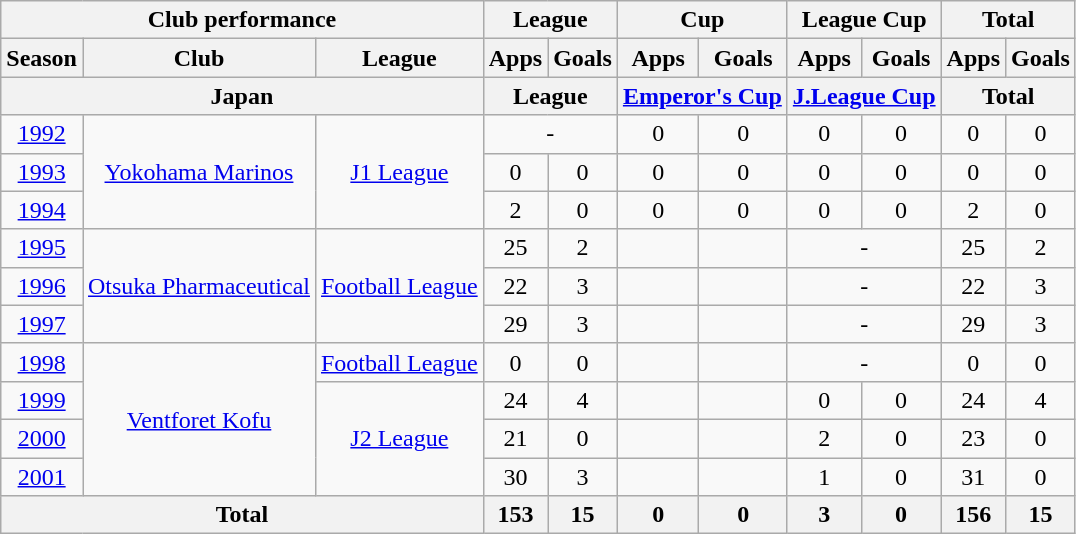<table class="wikitable" style="text-align:center;">
<tr>
<th colspan=3>Club performance</th>
<th colspan=2>League</th>
<th colspan=2>Cup</th>
<th colspan=2>League Cup</th>
<th colspan=2>Total</th>
</tr>
<tr>
<th>Season</th>
<th>Club</th>
<th>League</th>
<th>Apps</th>
<th>Goals</th>
<th>Apps</th>
<th>Goals</th>
<th>Apps</th>
<th>Goals</th>
<th>Apps</th>
<th>Goals</th>
</tr>
<tr>
<th colspan=3>Japan</th>
<th colspan=2>League</th>
<th colspan=2><a href='#'>Emperor's Cup</a></th>
<th colspan=2><a href='#'>J.League Cup</a></th>
<th colspan=2>Total</th>
</tr>
<tr>
<td><a href='#'>1992</a></td>
<td rowspan="3"><a href='#'>Yokohama Marinos</a></td>
<td rowspan="3"><a href='#'>J1 League</a></td>
<td colspan="2">-</td>
<td>0</td>
<td>0</td>
<td>0</td>
<td>0</td>
<td>0</td>
<td>0</td>
</tr>
<tr>
<td><a href='#'>1993</a></td>
<td>0</td>
<td>0</td>
<td>0</td>
<td>0</td>
<td>0</td>
<td>0</td>
<td>0</td>
<td>0</td>
</tr>
<tr>
<td><a href='#'>1994</a></td>
<td>2</td>
<td>0</td>
<td>0</td>
<td>0</td>
<td>0</td>
<td>0</td>
<td>2</td>
<td>0</td>
</tr>
<tr>
<td><a href='#'>1995</a></td>
<td rowspan="3"><a href='#'>Otsuka Pharmaceutical</a></td>
<td rowspan="3"><a href='#'>Football League</a></td>
<td>25</td>
<td>2</td>
<td></td>
<td></td>
<td colspan="2">-</td>
<td>25</td>
<td>2</td>
</tr>
<tr>
<td><a href='#'>1996</a></td>
<td>22</td>
<td>3</td>
<td></td>
<td></td>
<td colspan="2">-</td>
<td>22</td>
<td>3</td>
</tr>
<tr>
<td><a href='#'>1997</a></td>
<td>29</td>
<td>3</td>
<td></td>
<td></td>
<td colspan="2">-</td>
<td>29</td>
<td>3</td>
</tr>
<tr>
<td><a href='#'>1998</a></td>
<td rowspan="4"><a href='#'>Ventforet Kofu</a></td>
<td><a href='#'>Football League</a></td>
<td>0</td>
<td>0</td>
<td></td>
<td></td>
<td colspan="2">-</td>
<td>0</td>
<td>0</td>
</tr>
<tr>
<td><a href='#'>1999</a></td>
<td rowspan="3"><a href='#'>J2 League</a></td>
<td>24</td>
<td>4</td>
<td></td>
<td></td>
<td>0</td>
<td>0</td>
<td>24</td>
<td>4</td>
</tr>
<tr>
<td><a href='#'>2000</a></td>
<td>21</td>
<td>0</td>
<td></td>
<td></td>
<td>2</td>
<td>0</td>
<td>23</td>
<td>0</td>
</tr>
<tr>
<td><a href='#'>2001</a></td>
<td>30</td>
<td>3</td>
<td></td>
<td></td>
<td>1</td>
<td>0</td>
<td>31</td>
<td>0</td>
</tr>
<tr>
<th colspan=3>Total</th>
<th>153</th>
<th>15</th>
<th>0</th>
<th>0</th>
<th>3</th>
<th>0</th>
<th>156</th>
<th>15</th>
</tr>
</table>
